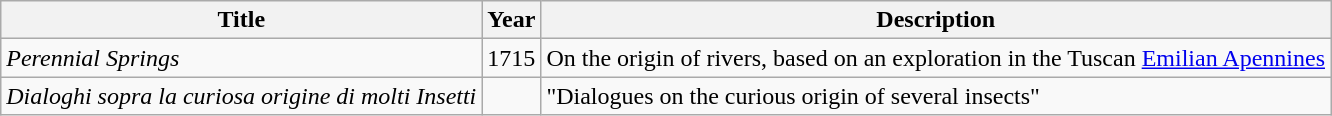<table class="wikitable">
<tr>
<th>Title</th>
<th>Year</th>
<th>Description</th>
</tr>
<tr>
<td><em>Perennial Springs </em></td>
<td>1715</td>
<td>On the origin of rivers, based on an exploration in the Tuscan <a href='#'>Emilian Apennines</a></td>
</tr>
<tr>
<td><em>Dialoghi sopra la curiosa origine di molti Insetti</em></td>
<td></td>
<td>"Dialogues on the curious origin of several insects"</td>
</tr>
</table>
